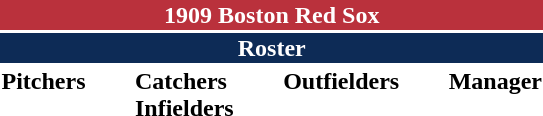<table class="toccolours" style="text-align: left;">
<tr>
<th colspan="10" style="background-color: #ba313c; color: white; text-align: center;">1909 Boston Red Sox</th>
</tr>
<tr>
<td colspan="10" style="background-color: #0d2b56; color: white; text-align: center;"><strong>Roster</strong></td>
</tr>
<tr>
<td valign="top"><strong>Pitchers</strong><br>
















</td>
<td width="25px"></td>
<td valign="top"><strong>Catchers</strong><br>



<strong>Infielders</strong>

 






</td>
<td width="25px"></td>
<td valign="top"><strong>Outfielders</strong><br>




</td>
<td width="25px"></td>
<td valign="top"><strong>Manager</strong><br></td>
</tr>
<tr>
</tr>
</table>
